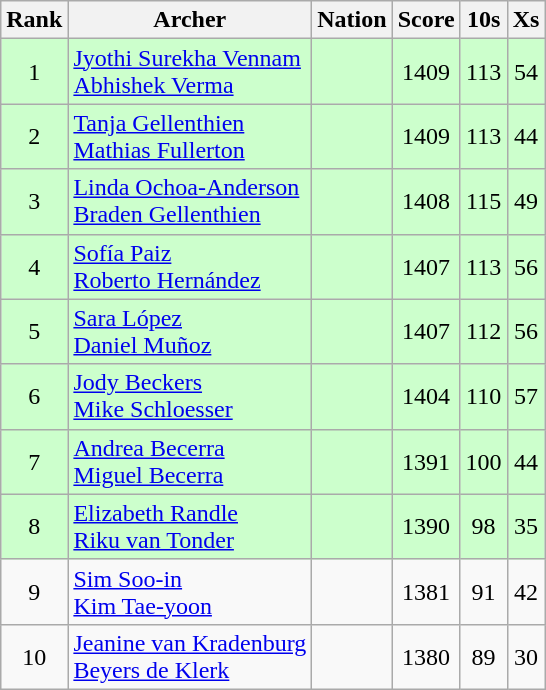<table class="wikitable sortable" style="text-align:center">
<tr>
<th>Rank</th>
<th>Archer</th>
<th>Nation</th>
<th>Score</th>
<th>10s</th>
<th>Xs</th>
</tr>
<tr bgcolor=ccffcc>
<td>1</td>
<td align=left><a href='#'>Jyothi Surekha Vennam</a><br><a href='#'>Abhishek Verma</a></td>
<td align=left></td>
<td>1409</td>
<td>113</td>
<td>54</td>
</tr>
<tr bgcolor=ccffcc>
<td>2</td>
<td align=left><a href='#'>Tanja Gellenthien</a><br><a href='#'>Mathias Fullerton</a></td>
<td align=left></td>
<td>1409</td>
<td>113</td>
<td>44</td>
</tr>
<tr bgcolor=ccffcc>
<td>3</td>
<td align=left><a href='#'>Linda Ochoa-Anderson</a><br><a href='#'>Braden Gellenthien</a></td>
<td align=left></td>
<td>1408</td>
<td>115</td>
<td>49</td>
</tr>
<tr bgcolor=ccffcc>
<td>4</td>
<td align=left><a href='#'>Sofía Paiz</a><br><a href='#'>Roberto Hernández</a></td>
<td align=left></td>
<td>1407</td>
<td>113</td>
<td>56</td>
</tr>
<tr bgcolor=ccffcc>
<td>5</td>
<td align=left><a href='#'>Sara López</a><br><a href='#'>Daniel Muñoz</a></td>
<td align=left></td>
<td>1407</td>
<td>112</td>
<td>56</td>
</tr>
<tr bgcolor=ccffcc>
<td>6</td>
<td align=left><a href='#'>Jody Beckers</a><br><a href='#'>Mike Schloesser</a></td>
<td align=left></td>
<td>1404</td>
<td>110</td>
<td>57</td>
</tr>
<tr bgcolor=ccffcc>
<td>7</td>
<td align=left><a href='#'>Andrea Becerra</a><br><a href='#'>Miguel Becerra</a></td>
<td align=left></td>
<td>1391</td>
<td>100</td>
<td>44</td>
</tr>
<tr bgcolor=ccffcc>
<td>8</td>
<td align=left><a href='#'>Elizabeth Randle</a><br><a href='#'>Riku van Tonder</a></td>
<td align=left></td>
<td>1390</td>
<td>98</td>
<td>35</td>
</tr>
<tr>
<td>9</td>
<td align=left><a href='#'>Sim Soo-in</a><br><a href='#'>Kim Tae-yoon</a></td>
<td align=left></td>
<td>1381</td>
<td>91</td>
<td>42</td>
</tr>
<tr>
<td>10</td>
<td align=left><a href='#'>Jeanine van Kradenburg</a><br><a href='#'>Beyers de Klerk</a></td>
<td align=left></td>
<td>1380</td>
<td>89</td>
<td>30</td>
</tr>
</table>
